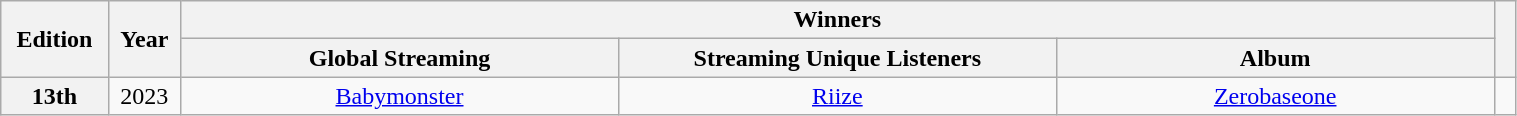<table class="wikitable plainrowheaders" style="text-align:center; width:80%">
<tr>
<th scope="col" rowspan="2" style="width:3%">Edition</th>
<th scope="col" rowspan="2" style="width:2%">Year</th>
<th scope="col" colspan="3">Winners</th>
<th scope="col" rowspan="2" style="width:1%"></th>
</tr>
<tr>
<th style="width:20%">Global Streaming</th>
<th style="width:20%">Streaming Unique Listeners</th>
<th style="width:20%">Album</th>
</tr>
<tr>
<th scope="row" style="text-align:center">13th</th>
<td>2023</td>
<td><a href='#'>Babymonster</a></td>
<td><a href='#'>Riize</a></td>
<td><a href='#'>Zerobaseone</a></td>
<td></td>
</tr>
</table>
